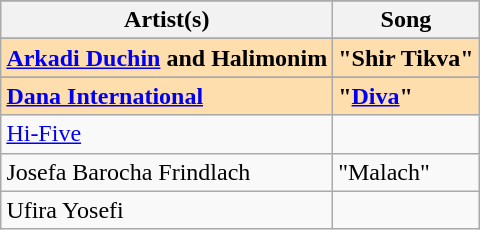<table class="wikitable sortable plainrowheaders" style="margin: 1em auto 1em auto">
<tr>
</tr>
<tr>
<th scope="col">Artist(s)</th>
<th scope="col">Song</th>
</tr>
<tr>
</tr>
<tr style="font-weight:bold; background:navajowhite;">
<td><a href='#'>Arkadi Duchin</a> and Halimonim</td>
<td>"Shir Tikva"</td>
</tr>
<tr>
</tr>
<tr style="font-weight:bold; background:navajowhite;">
<td><a href='#'>Dana International</a></td>
<td>"<a href='#'>Diva</a>"</td>
</tr>
<tr>
<td><a href='#'>Hi-Five</a></td>
<td></td>
</tr>
<tr>
<td>Josefa Barocha Frindlach</td>
<td>"Malach"</td>
</tr>
<tr>
<td>Ufira Yosefi</td>
<td></td>
</tr>
</table>
